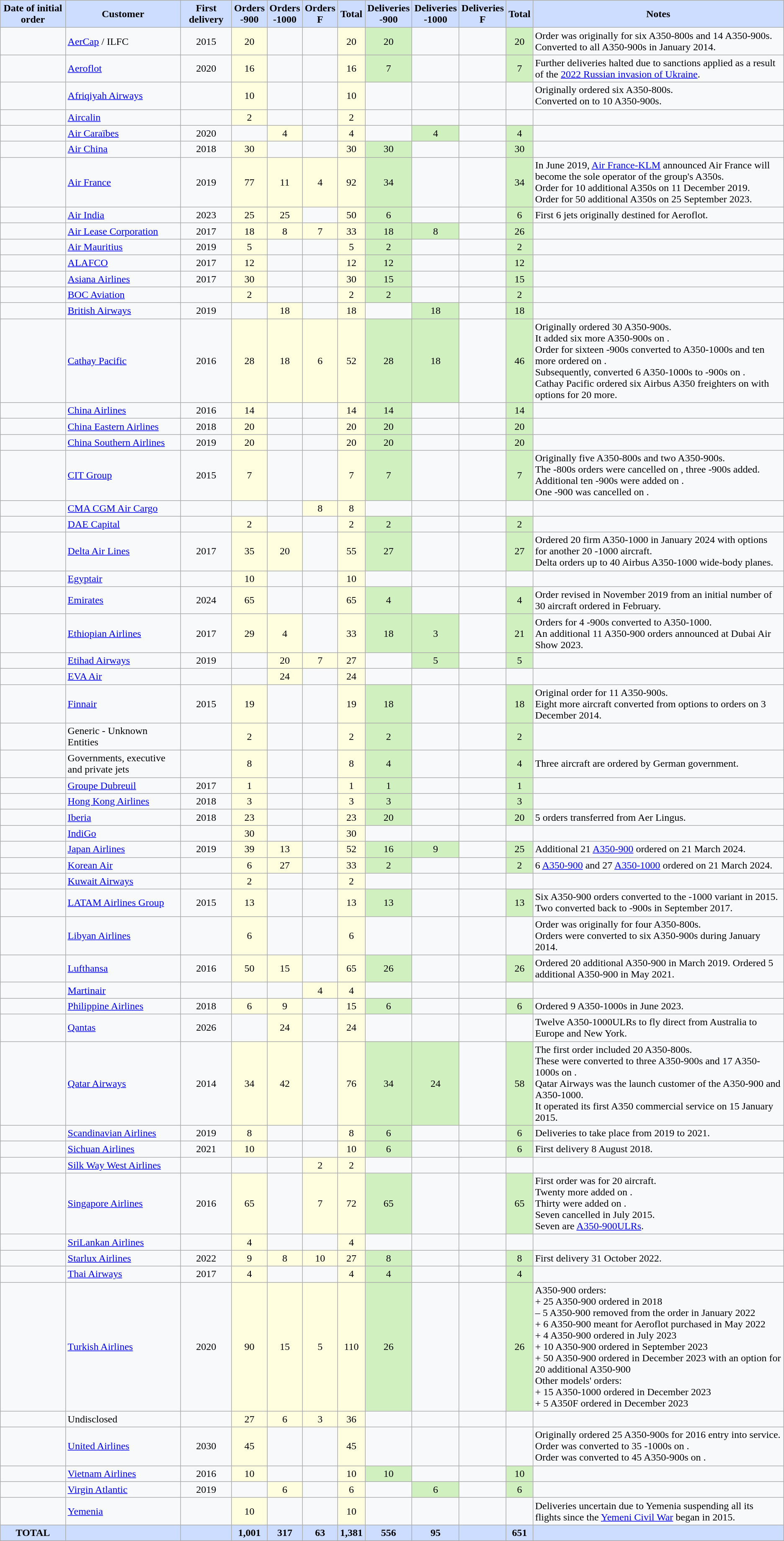<table class="wikitable sortable sticky-header" style="text-align:center;background:#f8f9faff;">
<tr>
<th style="background-color:#ccddff">Date of initial order</th>
<th style="background-color:#ccddff">Customer</th>
<th style="background-color:#ccddff">First delivery</th>
<th style="background-color:#ccddff">Orders<br>-900</th>
<th style="background-color:#ccddff">Orders<br>-1000</th>
<th style="background-color:#ccddff">Orders<br>F</th>
<th style="background-color:#ccddff">Total</th>
<th style="background-color:#ccddff">Deliveries<br>-900</th>
<th style="background-color:#ccddff">Deliveries<br>-1000</th>
<th style="background-color:#ccddff">Deliveries<br>F</th>
<th style="background-color:#ccddff">Total</th>
<th style="background-color:#ccddff">Notes</th>
</tr>
<tr>
<td></td>
<td align="left"><a href='#'>AerCap</a> / ILFC</td>
<td>2015</td>
<td style="background:lightyellow;">20</td>
<td></td>
<td></td>
<td style="background:lightyellow;">20</td>
<td style="background:#d0f0c0;">20</td>
<td></td>
<td></td>
<td style="background:#d0f0c0;">20</td>
<td align="left">Order was originally for six A350-800s and 14 A350-900s.<br>Converted to all A350-900s in January 2014.</td>
</tr>
<tr>
<td></td>
<td align="left"><a href='#'>Aeroflot</a></td>
<td>2020</td>
<td style="background:lightyellow;">16</td>
<td></td>
<td></td>
<td style="background:lightyellow;">16</td>
<td style="background:#d0f0c0;">7</td>
<td></td>
<td></td>
<td style="background:#d0f0c0;">7</td>
<td align="left">Further deliveries halted due to sanctions applied as a result of the <a href='#'>2022 Russian invasion of Ukraine</a>.</td>
</tr>
<tr>
<td></td>
<td align="left"><a href='#'>Afriqiyah Airways</a></td>
<td></td>
<td style="background:lightyellow;">10</td>
<td></td>
<td></td>
<td style="background:lightyellow;">10</td>
<td></td>
<td></td>
<td></td>
<td></td>
<td align="left">Originally ordered six A350-800s.<br>Converted on  to 10 A350-900s.</td>
</tr>
<tr>
<td></td>
<td align="left"><a href='#'>Aircalin</a></td>
<td></td>
<td style="background:lightyellow;">2</td>
<td></td>
<td></td>
<td style="background:lightyellow;">2</td>
<td></td>
<td></td>
<td></td>
<td></td>
<td></td>
</tr>
<tr>
<td></td>
<td align="left"><a href='#'>Air Caraïbes</a></td>
<td>2020</td>
<td></td>
<td style="background:lightyellow;">4</td>
<td></td>
<td style="background:lightyellow;">4</td>
<td></td>
<td style="background:#d0f0c0;">4</td>
<td></td>
<td style="background:#d0f0c0;">4</td>
<td align="left"></td>
</tr>
<tr>
<td></td>
<td align="left"><a href='#'>Air China</a></td>
<td>2018</td>
<td style="background:lightyellow;">30</td>
<td></td>
<td></td>
<td style="background:lightyellow;">30</td>
<td style="background:#d0f0c0;">30</td>
<td></td>
<td></td>
<td style="background:#d0f0c0;">30</td>
<td align="left"></td>
</tr>
<tr>
<td></td>
<td align="left"><a href='#'>Air France</a></td>
<td>2019</td>
<td style="background:lightyellow;">77</td>
<td style="background:lightyellow;">11</td>
<td style="background:lightyellow;">4</td>
<td style="background:lightyellow;">92</td>
<td style="background:#d0f0c0;">34</td>
<td></td>
<td></td>
<td style="background:#d0f0c0;">34</td>
<td align="left">In June 2019, <a href='#'>Air France-KLM</a> announced Air France will become the sole operator of the group's A350s.<br>Order for 10 additional A350s on 11 December 2019.<br>Order for 50 additional A350s on 25 September 2023.</td>
</tr>
<tr>
<td></td>
<td align="left"><a href='#'>Air India</a></td>
<td>2023</td>
<td style="background:lightyellow;">25</td>
<td style="background:lightyellow;">25</td>
<td></td>
<td style="background:lightyellow;">50</td>
<td style="background:#d0f0c0;">6</td>
<td></td>
<td></td>
<td style="background:#d0f0c0;">6</td>
<td align="left">First 6 jets originally destined for Aeroflot.</td>
</tr>
<tr>
<td></td>
<td align="left"><a href='#'>Air Lease Corporation</a></td>
<td>2017</td>
<td style="background:lightyellow;">18</td>
<td style="background:lightyellow;">8</td>
<td style="background:lightyellow;">7</td>
<td style="background:lightyellow;">33</td>
<td style="background:#d0f0c0;">18</td>
<td style="background:#d0f0c0;">8</td>
<td></td>
<td style="background:#d0f0c0;">26</td>
<td align="left"></td>
</tr>
<tr>
<td></td>
<td align="left"><a href='#'>Air Mauritius</a></td>
<td>2019</td>
<td style="background:lightyellow;">5</td>
<td></td>
<td></td>
<td style="background:lightyellow;">5</td>
<td style="background:#d0f0c0;">2</td>
<td></td>
<td></td>
<td style="background:#d0f0c0;">2</td>
<td align="left"></td>
</tr>
<tr>
<td></td>
<td align="left"><a href='#'>ALAFCO</a></td>
<td>2017</td>
<td style="background:lightyellow;">12</td>
<td></td>
<td></td>
<td style="background:lightyellow;">12</td>
<td style="background:#d0f0c0;">12</td>
<td></td>
<td></td>
<td style="background:#d0f0c0;">12</td>
<td align="left"></td>
</tr>
<tr>
<td></td>
<td align="left"><a href='#'>Asiana Airlines</a></td>
<td>2017</td>
<td style="background:lightyellow;">30</td>
<td></td>
<td></td>
<td style="background:lightyellow;">30</td>
<td style="background:#d0f0c0;">15</td>
<td></td>
<td></td>
<td style="background:#d0f0c0;">15</td>
<td align="left"></td>
</tr>
<tr>
<td></td>
<td align="left"><a href='#'>BOC Aviation</a></td>
<td></td>
<td style="background:lightyellow;">2</td>
<td></td>
<td></td>
<td style="background:lightyellow;">2</td>
<td style="background:#d0f0c0;">2</td>
<td></td>
<td></td>
<td style="background:#d0f0c0;">2</td>
<td align="left"></td>
</tr>
<tr>
<td></td>
<td align="left"><a href='#'>British Airways</a></td>
<td>2019</td>
<td></td>
<td style="background:lightyellow;">18</td>
<td></td>
<td style="background:lightyellow;">18</td>
<td></td>
<td style="background:#d0f0c0;">18</td>
<td></td>
<td style="background:#d0f0c0;">18</td>
<td align="left"></td>
</tr>
<tr>
<td></td>
<td align="left"><a href='#'>Cathay Pacific</a></td>
<td>2016</td>
<td style="background:lightyellow;">28</td>
<td style="background:lightyellow;">18</td>
<td style="background:lightyellow;">6</td>
<td style="background:lightyellow;">52</td>
<td style="background:#d0f0c0;">28</td>
<td style="background:#d0f0c0;">18</td>
<td></td>
<td style="background:#d0f0c0;">46</td>
<td align="left">Originally ordered 30 A350-900s.<br>It added six more A350-900s on .<br>Order for sixteen -900s converted to A350-1000s and ten more ordered on .<br>Subsequently, converted 6 A350-1000s to -900s on .<br>Cathay Pacific ordered six Airbus A350 freighters on  with options for 20 more.</td>
</tr>
<tr>
<td></td>
<td align="left"><a href='#'>China Airlines</a></td>
<td>2016</td>
<td style="background:lightyellow;">14</td>
<td></td>
<td></td>
<td style="background:lightyellow;">14</td>
<td style="background:#d0f0c0;">14</td>
<td></td>
<td></td>
<td style="background:#d0f0c0;">14</td>
<td align="left"></td>
</tr>
<tr>
<td></td>
<td align="left"><a href='#'>China Eastern Airlines</a></td>
<td>2018</td>
<td style="background:lightyellow;">20</td>
<td></td>
<td></td>
<td style="background:lightyellow;">20</td>
<td style="background:#d0f0c0;">20</td>
<td></td>
<td></td>
<td style="background:#d0f0c0;">20</td>
<td align="left"></td>
</tr>
<tr>
<td></td>
<td align="left"><a href='#'>China Southern Airlines</a></td>
<td>2019</td>
<td style="background:lightyellow;">20</td>
<td></td>
<td></td>
<td style="background:lightyellow;">20</td>
<td style="background:#d0f0c0;">20</td>
<td></td>
<td></td>
<td style="background:#d0f0c0;">20</td>
<td align="left"></td>
</tr>
<tr>
<td></td>
<td align="left"><a href='#'>CIT Group</a></td>
<td>2015</td>
<td style="background:lightyellow;">7</td>
<td></td>
<td></td>
<td style="background:lightyellow;">7</td>
<td style="background:#d0f0c0;">7</td>
<td></td>
<td></td>
<td style="background:#d0f0c0;">7</td>
<td align="left">Originally five A350-800s and two A350-900s.<br>The -800s orders were cancelled on , three -900s added.<br>Additional ten -900s were added on .<br>One -900 was cancelled on .</td>
</tr>
<tr>
<td></td>
<td align="left"><a href='#'>CMA CGM Air Cargo</a></td>
<td></td>
<td></td>
<td></td>
<td style="background:lightyellow;">8</td>
<td style="background:lightyellow;">8</td>
<td></td>
<td></td>
<td></td>
<td></td>
<td align="left"></td>
</tr>
<tr>
<td></td>
<td align="left"><a href='#'>DAE Capital</a></td>
<td></td>
<td style="background:lightyellow;">2</td>
<td></td>
<td></td>
<td style="background:lightyellow;">2</td>
<td style="background:#d0f0c0;">2</td>
<td></td>
<td></td>
<td style="background:#d0f0c0;">2</td>
<td align="left"></td>
</tr>
<tr>
<td></td>
<td align="left"><a href='#'>Delta Air Lines</a></td>
<td>2017</td>
<td style="background:lightyellow;">35</td>
<td of style="background:lightyellow;">20</td>
<td></td>
<td style="background:lightyellow;">55</td>
<td style="background:#d0f0c0;">27</td>
<td></td>
<td></td>
<td style="background:#d0f0c0;">27</td>
<td align="left">Ordered 20 firm A350-1000 in January 2024 with options for another 20 -1000 aircraft.<br>Delta orders up to 40 Airbus A350-1000 wide-body planes.</td>
</tr>
<tr>
<td></td>
<td align="left"><a href='#'>Egyptair</a></td>
<td></td>
<td style="background:lightyellow;">10</td>
<td></td>
<td></td>
<td style="background:lightyellow;">10</td>
<td></td>
<td></td>
<td></td>
<td></td>
<td></td>
</tr>
<tr>
<td></td>
<td align="left"><a href='#'>Emirates</a></td>
<td>2024</td>
<td style="background:lightyellow;">65</td>
<td></td>
<td></td>
<td style="background:lightyellow;">65</td>
<td style="background:#d0f0c0;">4</td>
<td></td>
<td></td>
<td style="background:#d0f0c0;">4</td>
<td align="left">Order revised in November 2019 from an initial number of 30 aircraft ordered in February.</td>
</tr>
<tr>
<td></td>
<td align="left"><a href='#'>Ethiopian Airlines</a></td>
<td>2017</td>
<td style="background:lightyellow;">29</td>
<td style="background:lightyellow;">4</td>
<td></td>
<td style="background:lightyellow;">33</td>
<td style="background:#d0f0c0;">18</td>
<td style="background:#d0f0c0;">3</td>
<td></td>
<td style="background:#d0f0c0;">21</td>
<td align="left">Orders for 4 -900s converted to A350-1000.<br>An additional 11 A350-900 orders announced at Dubai Air Show 2023.</td>
</tr>
<tr>
<td></td>
<td align="left"><a href='#'>Etihad Airways</a></td>
<td>2019</td>
<td></td>
<td style="background:lightyellow;">20</td>
<td style="background:lightyellow;">7</td>
<td style="background:lightyellow;">27</td>
<td></td>
<td style="background:#d0f0c0;">5</td>
<td></td>
<td style="background:#d0f0c0;">5</td>
<td align="left"></td>
</tr>
<tr>
<td></td>
<td align="left"><a href='#'>EVA Air</a></td>
<td></td>
<td></td>
<td style="background:lightyellow;">24</td>
<td></td>
<td style="background:lightyellow;">24</td>
<td></td>
<td></td>
<td></td>
<td></td>
<td></td>
</tr>
<tr>
<td></td>
<td align="left"><a href='#'>Finnair</a></td>
<td>2015</td>
<td style="background:lightyellow;">19</td>
<td></td>
<td></td>
<td style="background:lightyellow;">19</td>
<td style="background:#d0f0c0;">18</td>
<td></td>
<td></td>
<td style="background:#d0f0c0;">18</td>
<td align="left">Original order for 11 A350-900s.<br>Eight more aircraft converted from options to orders on 3 December 2014.</td>
</tr>
<tr>
<td></td>
<td align="left">Generic - Unknown Entities</td>
<td></td>
<td style="background:lightyellow;">2</td>
<td></td>
<td></td>
<td style="background:lightyellow;">2</td>
<td style="background:#d0f0c0;">2</td>
<td></td>
<td></td>
<td style="background:#d0f0c0;">2</td>
<td></td>
</tr>
<tr>
<td></td>
<td align="left">Governments, executive and private jets</td>
<td></td>
<td style="background:lightyellow;">8</td>
<td></td>
<td></td>
<td style="background:lightyellow;">8</td>
<td style="background:#d0f0c0;">4</td>
<td></td>
<td></td>
<td style="background:#d0f0c0;">4</td>
<td align="left">Three aircraft are ordered by German government.</td>
</tr>
<tr>
<td></td>
<td align="left"><a href='#'>Groupe Dubreuil</a></td>
<td>2017</td>
<td style="background:lightyellow;">1</td>
<td></td>
<td></td>
<td style="background:lightyellow;">1</td>
<td style="background:#d0f0c0;">1</td>
<td></td>
<td></td>
<td style="background:#d0f0c0;">1</td>
<td align="left"></td>
</tr>
<tr>
<td></td>
<td align="left"><a href='#'>Hong Kong Airlines</a></td>
<td>2018</td>
<td style="background:lightyellow;">3</td>
<td></td>
<td></td>
<td style="background:lightyellow;">3</td>
<td style="background:#d0f0c0;">3</td>
<td></td>
<td></td>
<td style="background:#d0f0c0;">3</td>
<td align="left"></td>
</tr>
<tr>
<td></td>
<td align="left"><a href='#'>Iberia</a></td>
<td>2018</td>
<td style="background:lightyellow;">23</td>
<td></td>
<td></td>
<td style="background:lightyellow;">23</td>
<td style="background:#d0f0c0;">20</td>
<td></td>
<td></td>
<td style="background:#d0f0c0;">20</td>
<td align="left">5 orders transferred from Aer Lingus.</td>
</tr>
<tr>
<td></td>
<td align="left"><a href='#'>IndiGo</a></td>
<td></td>
<td style="background:lightyellow;">30</td>
<td></td>
<td></td>
<td style="background:lightyellow;">30</td>
<td></td>
<td></td>
<td></td>
<td></td>
<td></td>
</tr>
<tr>
<td></td>
<td align="left"><a href='#'>Japan Airlines</a></td>
<td>2019</td>
<td style="background:lightyellow;">39</td>
<td style="background:lightyellow;">13</td>
<td></td>
<td style="background:lightyellow;">52</td>
<td style="background:#d0f0c0;">16</td>
<td style="background:#d0f0c0;">9</td>
<td></td>
<td style="background:#d0f0c0;">25</td>
<td align="left">Additional 21 <a href='#'>A350-900</a> ordered on 21 March 2024.</td>
</tr>
<tr>
<td></td>
<td align="left"><a href='#'>Korean Air</a></td>
<td></td>
<td style="background:lightyellow;">6</td>
<td style="background:lightyellow;">27</td>
<td></td>
<td style="background:lightyellow;">33</td>
<td style="background:#d0f0c0;">2</td>
<td></td>
<td></td>
<td style="background:#d0f0c0;">2</td>
<td align="left">6 <a href='#'>A350-900</a> and 27 <a href='#'>A350-1000</a> ordered on 21 March 2024.</td>
</tr>
<tr>
<td></td>
<td align="left"><a href='#'>Kuwait Airways</a></td>
<td></td>
<td style="background:lightyellow;">2</td>
<td></td>
<td></td>
<td style="background:lightyellow;">2</td>
<td></td>
<td></td>
<td></td>
<td></td>
<td align="left"></td>
</tr>
<tr>
<td></td>
<td align="left"><a href='#'>LATAM Airlines Group</a></td>
<td>2015</td>
<td style="background:lightyellow;">13</td>
<td></td>
<td></td>
<td style="background:lightyellow;">13</td>
<td style="background:#d0f0c0;">13</td>
<td></td>
<td></td>
<td style="background:#d0f0c0;">13</td>
<td align="left">Six A350-900 orders converted to the -1000 variant in 2015.<br>Two converted back to -900s in September 2017.</td>
</tr>
<tr>
<td></td>
<td align="left"><a href='#'>Libyan Airlines</a></td>
<td></td>
<td style="background:lightyellow;">6</td>
<td></td>
<td></td>
<td style="background:lightyellow;">6</td>
<td></td>
<td></td>
<td></td>
<td></td>
<td align="left">Order was originally for four A350-800s.<br>Orders were converted to six A350-900s during January 2014.</td>
</tr>
<tr>
<td></td>
<td align="left"><a href='#'>Lufthansa</a></td>
<td>2016</td>
<td style="background:lightyellow;">50</td>
<td style="background:lightyellow;">15</td>
<td></td>
<td style="background:lightyellow;">65</td>
<td style="background:#d0f0c0;">26</td>
<td></td>
<td></td>
<td style="background:#d0f0c0;">26</td>
<td align="left">Ordered 20 additional A350-900 in March 2019. Ordered 5 additional A350-900 in May 2021.</td>
</tr>
<tr>
<td></td>
<td align="left"><a href='#'>Martinair</a></td>
<td></td>
<td></td>
<td></td>
<td style="background:lightyellow;">4</td>
<td style="background:lightyellow;">4</td>
<td></td>
<td></td>
<td></td>
<td></td>
<td align="left"></td>
</tr>
<tr>
<td></td>
<td align="left"><a href='#'>Philippine Airlines</a></td>
<td>2018</td>
<td style="background:lightyellow;">6</td>
<td style="background:lightyellow;">9</td>
<td></td>
<td style="background:lightyellow;">15</td>
<td style="background:#d0f0c0;">6</td>
<td></td>
<td></td>
<td style="background:#d0f0c0;">6</td>
<td align="left">Ordered 9 A350-1000s in June 2023.</td>
</tr>
<tr>
<td></td>
<td align="left"><a href='#'>Qantas</a></td>
<td>2026</td>
<td></td>
<td style="background:lightyellow;">24</td>
<td></td>
<td style="background:lightyellow;">24</td>
<td></td>
<td></td>
<td></td>
<td></td>
<td align="left">Twelve A350-1000ULRs to fly direct from Australia to Europe and New York.</td>
</tr>
<tr>
<td></td>
<td align="left"><a href='#'>Qatar Airways</a></td>
<td>2014</td>
<td style="background:lightyellow;">34</td>
<td style="background:lightyellow;">42</td>
<td></td>
<td style="background:lightyellow;">76</td>
<td style="background:#d0f0c0;">34</td>
<td style="background:#d0f0c0;">24</td>
<td></td>
<td style="background:#d0f0c0;">58</td>
<td align="left">The first order included 20 A350-800s.<br>These were converted to three A350-900s and 17 A350-1000s on .<br>Qatar Airways was the launch customer of the A350-900 and A350-1000.<br>It operated its first A350 commercial service on 15 January 2015.</td>
</tr>
<tr>
<td></td>
<td align="left"><a href='#'>Scandinavian Airlines</a></td>
<td>2019</td>
<td style="background:lightyellow;">8</td>
<td></td>
<td></td>
<td style="background:lightyellow;">8</td>
<td style="background:#d0f0c0;">6</td>
<td></td>
<td></td>
<td style="background:#d0f0c0;">6</td>
<td align="left">Deliveries to take place from 2019 to 2021.</td>
</tr>
<tr>
<td></td>
<td align="left"><a href='#'>Sichuan Airlines</a></td>
<td>2021</td>
<td style="background:lightyellow;">10</td>
<td></td>
<td></td>
<td style="background:lightyellow;">10</td>
<td style="background:#d0f0c0;">6</td>
<td></td>
<td></td>
<td style="background:#d0f0c0;">6</td>
<td align="left">First delivery 8 August 2018.</td>
</tr>
<tr>
<td></td>
<td align="left"><a href='#'>Silk Way West Airlines</a></td>
<td></td>
<td></td>
<td></td>
<td style="background:lightyellow;">2</td>
<td style="background:lightyellow;">2</td>
<td></td>
<td></td>
<td></td>
<td></td>
<td align="left"></td>
</tr>
<tr>
<td></td>
<td align="left"><a href='#'>Singapore Airlines</a></td>
<td>2016</td>
<td style="background:lightyellow;">65</td>
<td></td>
<td style="background:lightyellow;">7</td>
<td style="background:lightyellow;">72</td>
<td style="background:#d0f0c0;">65</td>
<td></td>
<td></td>
<td style="background:#d0f0c0;">65</td>
<td align="left">First order was for 20 aircraft.<br>Twenty more added on .<br>Thirty were added on .<br>Seven cancelled in July 2015.<br>Seven are <a href='#'>A350-900ULRs</a>.</td>
</tr>
<tr>
<td></td>
<td align="left"><a href='#'>SriLankan Airlines</a></td>
<td></td>
<td style="background:lightyellow;">4</td>
<td></td>
<td></td>
<td style="background:lightyellow;">4</td>
<td></td>
<td></td>
<td></td>
<td></td>
<td align="left"></td>
</tr>
<tr>
<td></td>
<td align="left"><a href='#'>Starlux Airlines</a></td>
<td>2022</td>
<td style="background:lightyellow;">9</td>
<td style="background:lightyellow;">8</td>
<td style="background:lightyellow;">10</td>
<td style="background:lightyellow;">27</td>
<td style="background:#d0f0c0;">8</td>
<td></td>
<td></td>
<td style="background:#d0f0c0;">8</td>
<td align="left">First delivery 31 October 2022.</td>
</tr>
<tr>
<td></td>
<td align="left"><a href='#'>Thai Airways</a></td>
<td>2017</td>
<td style="background:lightyellow;">4</td>
<td></td>
<td></td>
<td style="background:lightyellow;">4</td>
<td style="background:#d0f0c0;">4</td>
<td></td>
<td></td>
<td style="background:#d0f0c0;">4</td>
<td align="left"></td>
</tr>
<tr>
<td></td>
<td align="left"><a href='#'>Turkish Airlines</a></td>
<td>2020</td>
<td style="background:lightyellow;">90</td>
<td style="background:lightyellow;">15</td>
<td style="background:lightyellow;">5</td>
<td style="background:lightyellow;">110</td>
<td style="background:#d0f0c0;">26</td>
<td></td>
<td></td>
<td style="background:#d0f0c0;">26</td>
<td align="left">A350-900 orders:<br>+ 25 A350-900 ordered in 2018<br>– 5 A350-900 removed from the order in January 2022<br>+ 6 A350-900 meant for Aeroflot purchased in May 2022<br>+ 4 A350-900 ordered in July 2023<br>+ 10 A350-900 ordered in September 2023<br>+ 50 A350-900 ordered in December 2023 with an option for 20 additional A350-900<br>Other models' orders:<br>+ 15 A350-1000 ordered in December 2023<br>+ 5 A350F ordered in December 2023</td>
</tr>
<tr>
<td></td>
<td align="left">Undisclosed</td>
<td></td>
<td style="background:lightyellow;">27</td>
<td style="background:lightyellow;">6</td>
<td style="background:lightyellow;">3</td>
<td style="background:lightyellow;">36</td>
<td></td>
<td></td>
<td></td>
<td></td>
<td align="left"></td>
</tr>
<tr>
<td></td>
<td align="left"><a href='#'>United Airlines</a></td>
<td>2030</td>
<td style="background:lightyellow;">45</td>
<td></td>
<td></td>
<td style="background:lightyellow;">45</td>
<td></td>
<td></td>
<td></td>
<td></td>
<td align="left">Originally ordered 25 A350-900s for 2016 entry into service.<br>Order was converted to 35 -1000s on .<br>Order was converted to 45 A350-900s on .</td>
</tr>
<tr>
<td></td>
<td align="left"><a href='#'>Vietnam Airlines</a></td>
<td>2016</td>
<td style="background:lightyellow;">10</td>
<td></td>
<td></td>
<td style="background:lightyellow;">10</td>
<td style="background:#d0f0c0;">10</td>
<td></td>
<td></td>
<td style="background:#d0f0c0;">10</td>
<td align="left"></td>
</tr>
<tr>
<td></td>
<td align="left"><a href='#'>Virgin Atlantic</a></td>
<td>2019</td>
<td></td>
<td style="background:lightyellow;">6</td>
<td></td>
<td style="background:lightyellow;">6</td>
<td></td>
<td style="background:#d0f0c0;">6</td>
<td></td>
<td style="background:#d0f0c0;">6</td>
<td align="left"></td>
</tr>
<tr>
<td></td>
<td align="left"><a href='#'>Yemenia</a></td>
<td></td>
<td style="background:lightyellow;">10</td>
<td></td>
<td></td>
<td style="background:lightyellow;">10</td>
<td></td>
<td></td>
<td></td>
<td></td>
<td align="left">Deliveries uncertain due to Yemenia suspending all its flights since the <a href='#'>Yemeni Civil War</a> began in 2015.</td>
</tr>
<tr class="sortbottom" style="font-weight:bold; background-color:#ccddff">
<td>TOTAL</td>
<td></td>
<td></td>
<td>1,001</td>
<td>317</td>
<td>63</td>
<td>1,381</td>
<td>556</td>
<td>95</td>
<td></td>
<td>651</td>
<td></td>
</tr>
</table>
